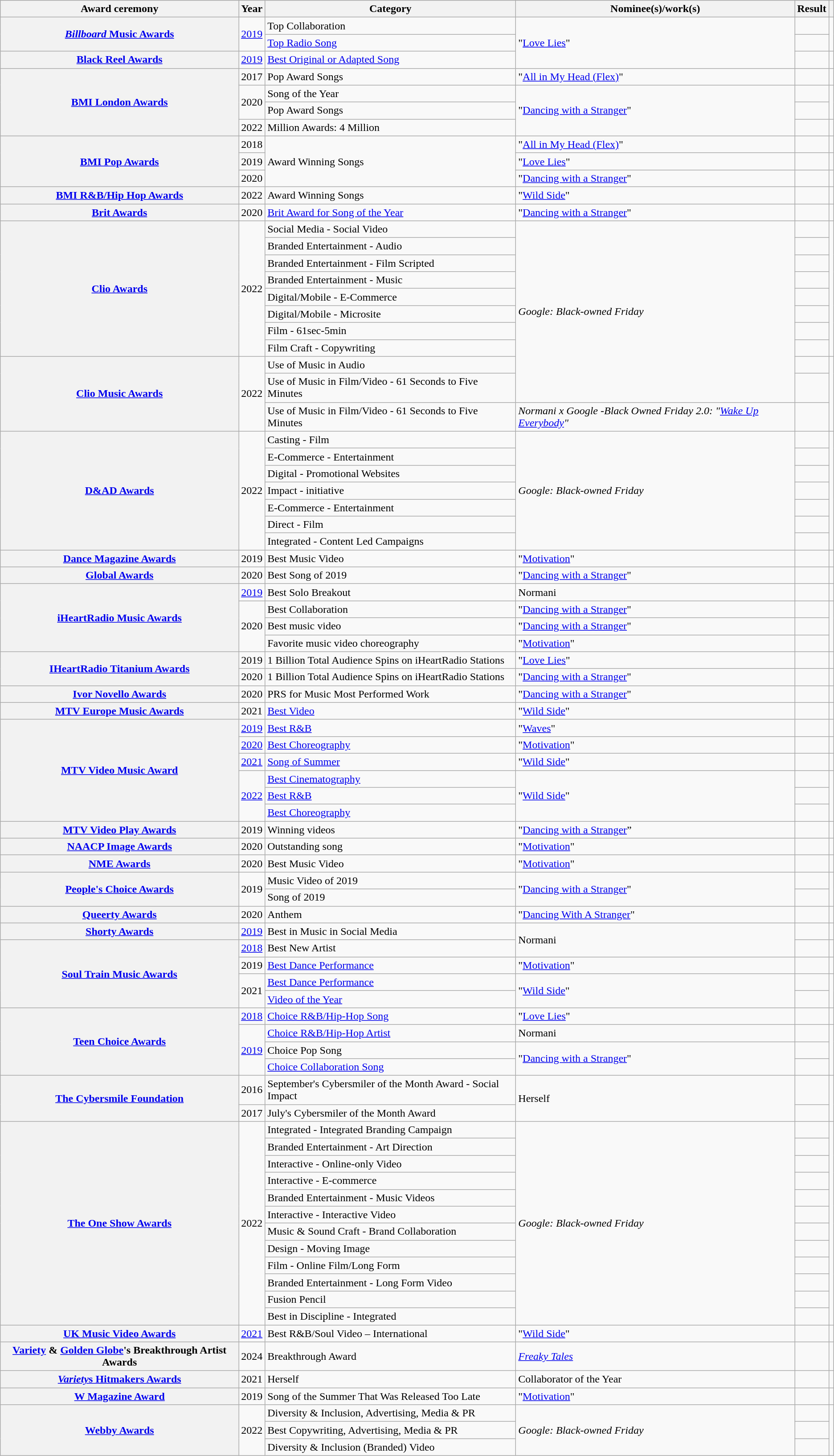<table class="wikitable sortable plainrowheaders">
<tr style="background:#ccc; text-align:center;">
<th scope="col">Award ceremony</th>
<th scope="col">Year</th>
<th scope="col">Category</th>
<th scope="col">Nominee(s)/work(s)</th>
<th scope="col">Result</th>
<th scope="col" class="unsortable"></th>
</tr>
<tr>
<th scope="row" rowspan="2"><a href='#'><em>Billboard</em> Music Awards</a></th>
<td rowspan="2"><a href='#'>2019</a></td>
<td>Top Collaboration</td>
<td rowspan="3">"<a href='#'>Love Lies</a>"</td>
<td></td>
<td style="text-align:center;" rowspan="2"></td>
</tr>
<tr>
<td><a href='#'>Top Radio Song</a></td>
<td></td>
</tr>
<tr>
<th scope="row"><a href='#'>Black Reel Awards</a></th>
<td><a href='#'>2019</a></td>
<td><a href='#'>Best Original or Adapted Song</a></td>
<td></td>
<td style="text-align:center;"></td>
</tr>
<tr>
<th scope="row" rowspan="4"><a href='#'>BMI London Awards</a></th>
<td>2017</td>
<td>Pop Award Songs</td>
<td>"<a href='#'>All in My Head (Flex)</a>"</td>
<td></td>
<td></td>
</tr>
<tr>
<td rowspan=2>2020</td>
<td>Song of the Year</td>
<td rowspan=3>"<a href='#'>Dancing with a Stranger</a>"</td>
<td></td>
<td style="text-align:center; "rowspan="2"></td>
</tr>
<tr>
<td>Pop Award Songs</td>
<td></td>
</tr>
<tr>
<td>2022</td>
<td>Million Awards: 4 Million</td>
<td></td>
<td style="text-align:center;"></td>
</tr>
<tr>
<th scope="row" rowspan="3"><a href='#'>BMI Pop Awards</a></th>
<td>2018</td>
<td rowspan="3">Award Winning Songs</td>
<td>"<a href='#'>All in My Head (Flex)</a>"</td>
<td></td>
<td style="text-align:center;"></td>
</tr>
<tr>
<td>2019</td>
<td>"<a href='#'>Love Lies</a>"</td>
<td></td>
<td style="text-align:center;"></td>
</tr>
<tr>
<td>2020</td>
<td>"<a href='#'>Dancing with a Stranger</a>"</td>
<td></td>
<td style="text-align:center;"></td>
</tr>
<tr>
<th scope="row"><a href='#'>BMI R&B/Hip Hop Awards</a></th>
<td>2022</td>
<td>Award Winning Songs</td>
<td>"<a href='#'>Wild Side</a>"</td>
<td></td>
<td style="text-align:center;"></td>
</tr>
<tr>
<th scope="row"><a href='#'>Brit Awards</a></th>
<td>2020</td>
<td><a href='#'>Brit Award for Song of the Year</a></td>
<td>"<a href='#'>Dancing with a Stranger</a>"</td>
<td></td>
<td style="text-align:center;"></td>
</tr>
<tr>
<th scope="row" rowspan="8"><a href='#'>Clio Awards</a></th>
<td rowspan="8">2022</td>
<td>Social Media - Social Video </td>
<td rowspan="10"><em>Google: Black-owned Friday</em></td>
<td></td>
<td rowspan="8" style="text-align:center;"></td>
</tr>
<tr>
<td>Branded Entertainment - Audio</td>
<td></td>
</tr>
<tr>
<td>Branded Entertainment - Film Scripted</td>
<td></td>
</tr>
<tr>
<td>Branded Entertainment - Music</td>
<td></td>
</tr>
<tr>
<td>Digital/Mobile - E-Commerce</td>
<td></td>
</tr>
<tr>
<td>Digital/Mobile - Microsite</td>
<td></td>
</tr>
<tr>
<td>Film - 61sec-5min</td>
<td></td>
</tr>
<tr>
<td>Film Craft - Copywriting</td>
<td></td>
</tr>
<tr>
<th scope="row" rowspan="3"><a href='#'>Clio Music Awards</a></th>
<td rowspan="3">2022</td>
<td>Use of Music in Audio</td>
<td></td>
<td style="text-align:center;" rowspan="3"></td>
</tr>
<tr>
<td>Use of Music in Film/Video - 61 Seconds to Five Minutes</td>
<td></td>
</tr>
<tr>
<td>Use of Music in Film/Video - 61 Seconds to Five Minutes</td>
<td><em>Normani x Google -Black Owned Friday 2.0: "<a href='#'>Wake Up Everybody</a>"</em></td>
<td></td>
</tr>
<tr>
<th scope="row" rowspan="7"><a href='#'>D&AD Awards</a></th>
<td rowspan="7">2022</td>
<td>Casting - Film</td>
<td rowspan="7"><em>Google: Black-owned Friday</em></td>
<td></td>
<td rowspan="7" style="text-align:center;"></td>
</tr>
<tr>
<td>E-Commerce - Entertainment</td>
<td></td>
</tr>
<tr>
<td>Digital - Promotional Websites</td>
<td></td>
</tr>
<tr>
<td>Impact - initiative</td>
<td></td>
</tr>
<tr>
<td>E-Commerce - Entertainment</td>
<td></td>
</tr>
<tr>
<td>Direct - Film</td>
<td></td>
</tr>
<tr>
<td>Integrated - Content Led Campaigns</td>
<td></td>
</tr>
<tr>
<th scope="row"><a href='#'>Dance Magazine Awards</a></th>
<td>2019</td>
<td>Best Music Video</td>
<td>"<a href='#'>Motivation</a>"</td>
<td></td>
<td style="text-align:center;"></td>
</tr>
<tr>
<th scope="row"><a href='#'>Global Awards</a></th>
<td>2020</td>
<td>Best Song of 2019</td>
<td>"<a href='#'>Dancing with a Stranger</a>"</td>
<td></td>
<td style="text-align:center;"></td>
</tr>
<tr>
<th scope="row" rowspan="4"><a href='#'>iHeartRadio Music Awards</a></th>
<td><a href='#'>2019</a></td>
<td>Best Solo Breakout</td>
<td>Normani</td>
<td></td>
<td style="text-align:center;"></td>
</tr>
<tr>
<td rowspan="3">2020</td>
<td>Best Collaboration</td>
<td>"<a href='#'>Dancing with a Stranger</a>"</td>
<td></td>
<td style="text-align:center; "rowspan="3"></td>
</tr>
<tr>
<td>Best music video</td>
<td>"<a href='#'>Dancing with a Stranger</a>"</td>
<td></td>
</tr>
<tr>
<td>Favorite music video choreography</td>
<td>"<a href='#'>Motivation</a>"</td>
<td></td>
</tr>
<tr>
<th scope="row" rowspan="2"><a href='#'>IHeartRadio Titanium Awards</a></th>
<td>2019</td>
<td>1 Billion Total Audience Spins on iHeartRadio Stations</td>
<td>"<a href='#'>Love Lies</a>"</td>
<td></td>
<td style="text-align:center;"></td>
</tr>
<tr>
<td>2020</td>
<td>1 Billion Total Audience Spins on iHeartRadio Stations</td>
<td>"<a href='#'>Dancing with a Stranger</a>"</td>
<td></td>
<td style="text-align:center;"></td>
</tr>
<tr>
<th scope="row"><a href='#'>Ivor Novello Awards</a></th>
<td>2020</td>
<td>PRS for Music Most Performed Work</td>
<td>"<a href='#'>Dancing with a Stranger</a>"</td>
<td></td>
<td style="text-align:center;"></td>
</tr>
<tr>
<th scope="row"><a href='#'>MTV Europe Music Awards</a></th>
<td>2021</td>
<td><a href='#'>Best Video</a></td>
<td>"<a href='#'>Wild Side</a>"</td>
<td></td>
<td style="text-align:center;"></td>
</tr>
<tr>
<th scope="row" rowspan="6"><a href='#'>MTV Video Music Award</a></th>
<td><a href='#'>2019</a></td>
<td><a href='#'>Best R&B</a></td>
<td>"<a href='#'>Waves</a>"</td>
<td></td>
<td style="text-align:center;"></td>
</tr>
<tr>
<td><a href='#'>2020</a></td>
<td><a href='#'>Best Choreography</a></td>
<td>"<a href='#'>Motivation</a>"</td>
<td></td>
<td style="text-align:center;"></td>
</tr>
<tr>
<td><a href='#'>2021</a></td>
<td><a href='#'>Song of Summer</a></td>
<td>"<a href='#'>Wild Side</a>"</td>
<td></td>
<td style="text-align:center;"></td>
</tr>
<tr>
<td rowspan="3"><a href='#'>2022</a></td>
<td><a href='#'>Best Cinematography</a></td>
<td rowspan="3">"<a href='#'>Wild Side</a>"</td>
<td></td>
<td rowspan="3" style="text-align:center;"></td>
</tr>
<tr>
<td><a href='#'>Best R&B</a></td>
<td></td>
</tr>
<tr>
<td><a href='#'>Best Choreography</a></td>
<td></td>
</tr>
<tr>
<th scope="row"><a href='#'>MTV Video Play Awards</a></th>
<td>2019</td>
<td>Winning videos</td>
<td>"<a href='#'>Dancing with a Stranger</a>”</td>
<td></td>
<td style="text-align:center;"></td>
</tr>
<tr>
<th scope="row"><a href='#'>NAACP Image Awards</a></th>
<td>2020</td>
<td>Outstanding song</td>
<td>"<a href='#'>Motivation</a>"</td>
<td></td>
<td style="text-align:center;"></td>
</tr>
<tr>
<th scope="row"><a href='#'>NME Awards</a></th>
<td>2020</td>
<td>Best Music Video</td>
<td>"<a href='#'>Motivation</a>"</td>
<td></td>
<td style="text-align:center;"></td>
</tr>
<tr>
<th scope="row" rowspan="2"><a href='#'>People's Choice Awards</a></th>
<td rowspan="2">2019</td>
<td>Music Video of 2019</td>
<td rowspan="2">"<a href='#'>Dancing with a Stranger</a>"</td>
<td></td>
<td style="text-align:center;" rowspan="2"></td>
</tr>
<tr>
<td>Song of 2019</td>
<td></td>
</tr>
<tr>
<th scope="row"><a href='#'>Queerty Awards</a></th>
<td>2020</td>
<td>Anthem</td>
<td>"<a href='#'>Dancing With A Stranger</a>"</td>
<td></td>
<td style="text-align:center;"></td>
</tr>
<tr>
<th scope="row"><a href='#'>Shorty Awards</a></th>
<td><a href='#'>2019</a></td>
<td>Best in Music in Social Media</td>
<td rowspan="2">Normani</td>
<td></td>
<td style="text-align:center;"></td>
</tr>
<tr>
<th scope="row" rowspan=4><a href='#'>Soul Train Music Awards</a></th>
<td><a href='#'>2018</a></td>
<td>Best New Artist</td>
<td></td>
<td style="text-align:center;"></td>
</tr>
<tr>
<td>2019</td>
<td><a href='#'>Best Dance Performance</a></td>
<td>"<a href='#'>Motivation</a>"</td>
<td></td>
<td style="text-align:center;"></td>
</tr>
<tr>
<td rowspan="2">2021</td>
<td><a href='#'>Best Dance Performance</a></td>
<td rowspan="2">"<a href='#'>Wild Side</a>"</td>
<td></td>
<td style="text-align:center;" rowspan="2"></td>
</tr>
<tr>
<td><a href='#'>Video of the Year</a></td>
<td></td>
</tr>
<tr>
<th scope="row" rowspan="4"><a href='#'>Teen Choice Awards</a></th>
<td><a href='#'>2018</a></td>
<td><a href='#'>Choice R&B/Hip-Hop Song</a></td>
<td>"<a href='#'>Love Lies</a>"</td>
<td></td>
<td style="text-align:center;"></td>
</tr>
<tr>
<td rowspan="3"><a href='#'>2019</a></td>
<td><a href='#'>Choice R&B/Hip-Hop Artist</a></td>
<td>Normani</td>
<td></td>
<td style="text-align:center; "rowspan="3"></td>
</tr>
<tr>
<td>Choice Pop Song</td>
<td rowspan="2">"<a href='#'>Dancing with a Stranger</a>"</td>
<td></td>
</tr>
<tr>
<td><a href='#'>Choice Collaboration Song</a></td>
<td></td>
</tr>
<tr>
<th scope="row" rowspan="2"><a href='#'>The Cybersmile Foundation</a></th>
<td>2016</td>
<td>September's Cybersmiler of the Month Award - Social Impact</td>
<td rowspan="2">Herself</td>
<td></td>
<td style="text-align:center;" rowspan="2"></td>
</tr>
<tr>
<td>2017</td>
<td>July's Cybersmiler of the Month Award</td>
<td></td>
</tr>
<tr>
<th scope="row" rowspan="12"><a href='#'>The One Show Awards</a></th>
<td rowspan="12">2022</td>
<td>Integrated - Integrated Branding Campaign</td>
<td rowspan="12"><em>Google: Black-owned Friday</em></td>
<td></td>
<td style="text-align:center;" rowspan="12"></td>
</tr>
<tr>
<td>Branded Entertainment - Art Direction</td>
<td></td>
</tr>
<tr>
<td>Interactive - Online-only Video</td>
<td></td>
</tr>
<tr>
<td>Interactive - E-commerce</td>
<td></td>
</tr>
<tr>
<td>Branded Entertainment - Music Videos</td>
<td></td>
</tr>
<tr>
<td>Interactive - Interactive Video</td>
<td></td>
</tr>
<tr>
<td>Music & Sound Craft - Brand Collaboration</td>
<td></td>
</tr>
<tr>
<td>Design - Moving Image</td>
<td></td>
</tr>
<tr>
<td>Film - Online Film/Long Form</td>
<td></td>
</tr>
<tr>
<td>Branded Entertainment - Long Form Video</td>
<td></td>
</tr>
<tr>
<td>Fusion Pencil</td>
<td></td>
</tr>
<tr>
<td>Best in Discipline - Integrated</td>
<td></td>
</tr>
<tr>
<th scope="row"><a href='#'>UK Music Video Awards</a></th>
<td><a href='#'>2021</a></td>
<td>Best R&B/Soul Video – International</td>
<td>"<a href='#'>Wild Side</a>"</td>
<td></td>
<td style="text-align:center;"></td>
</tr>
<tr>
<th scope="row"><a href='#'>Variety</a> & <a href='#'>Golden Globe</a>'s Breakthrough Artist Awards</th>
<td>2024</td>
<td>Breakthrough Award</td>
<td><a href='#'><em>Freaky Tales</em></a></td>
<td></td>
<td style="text-align:center;"></td>
</tr>
<tr>
<th scope="row"><a href='#'><em>Variety</em>s Hitmakers Awards</a></th>
<td>2021</td>
<td>Herself</td>
<td>Collaborator of the Year</td>
<td></td>
<td style="text-align:center;"></td>
</tr>
<tr>
<th scope="row"><a href='#'>W Magazine Award</a></th>
<td>2019</td>
<td>Song of the Summer That Was Released Too Late</td>
<td>"<a href='#'>Motivation</a>"</td>
<td></td>
<td style="text-align:center;"></td>
</tr>
<tr>
<th scope="row" rowspan="3"><a href='#'>Webby Awards</a></th>
<td rowspan="3">2022</td>
<td>Diversity & Inclusion, Advertising, Media & PR</td>
<td rowspan="3"><em>Google: Black-owned Friday</em></td>
<td></td>
<td style="text-align:center; "rowspan="3"></td>
</tr>
<tr>
<td>Best Copywriting, Advertising, Media & PR</td>
<td></td>
</tr>
<tr>
<td>Diversity & Inclusion (Branded) Video</td>
<td></td>
</tr>
</table>
